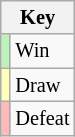<table class="wikitable" style="font-size: 85%">
<tr>
<th colspan="2">Key</th>
</tr>
<tr>
<td bgcolor=#BBF3BB></td>
<td>Win</td>
</tr>
<tr>
<td bgcolor=#FFFFBB></td>
<td>Draw</td>
</tr>
<tr>
<td bgcolor=#FFBBBB></td>
<td>Defeat</td>
</tr>
</table>
